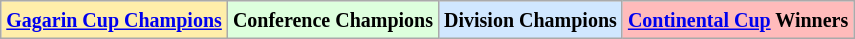<table class="wikitable">
<tr>
<td bgcolor="#ffeeaa"><small><strong><a href='#'>Gagarin Cup Champions</a></strong></small></td>
<td bgcolor="#ddffdd"><small><strong>Conference Champions</strong></small></td>
<td bgcolor="#d0e7ff"><small><strong>Division Champions</strong></small></td>
<td bgcolor="#ffbbbb"><small><strong><a href='#'>Continental Cup</a> Winners</strong></small></td>
</tr>
</table>
